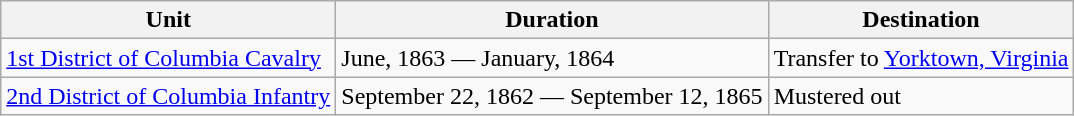<table class="wikitable">
<tr>
<th>Unit</th>
<th>Duration</th>
<th>Destination</th>
</tr>
<tr>
<td><a href='#'>1st District of Columbia Cavalry</a></td>
<td>June, 1863 — January, 1864</td>
<td>Transfer to <a href='#'>Yorktown, Virginia</a></td>
</tr>
<tr>
<td><a href='#'>2nd District of Columbia Infantry</a></td>
<td>September 22, 1862 — September 12, 1865</td>
<td>Mustered out </td>
</tr>
</table>
